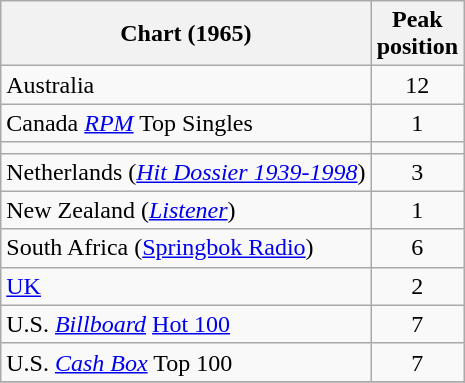<table class="wikitable sortable">
<tr>
<th>Chart (1965)</th>
<th>Peak<br>position</th>
</tr>
<tr>
<td>Australia</td>
<td style="text-align:center;">12</td>
</tr>
<tr>
<td>Canada <em><a href='#'>RPM</a></em> Top Singles</td>
<td style="text-align:center;">1</td>
</tr>
<tr>
<td></td>
</tr>
<tr>
<td>Netherlands (<em><a href='#'>Hit Dossier 1939-1998</a></em>)</td>
<td style="text-align:center;">3</td>
</tr>
<tr>
<td>New Zealand (<em><a href='#'>Listener</a></em>)</td>
<td style="text-align:center;">1</td>
</tr>
<tr>
<td>South Africa (<a href='#'>Springbok Radio</a>)</td>
<td style="text-align:center;">6</td>
</tr>
<tr>
<td><a href='#'>UK</a></td>
<td style="text-align:center;">2</td>
</tr>
<tr>
<td>U.S. <em><a href='#'>Billboard</a></em> <a href='#'>Hot 100</a></td>
<td style="text-align:center;">7</td>
</tr>
<tr>
<td>U.S. <a href='#'><em>Cash Box</em></a> Top 100</td>
<td align="center">7</td>
</tr>
<tr>
</tr>
</table>
